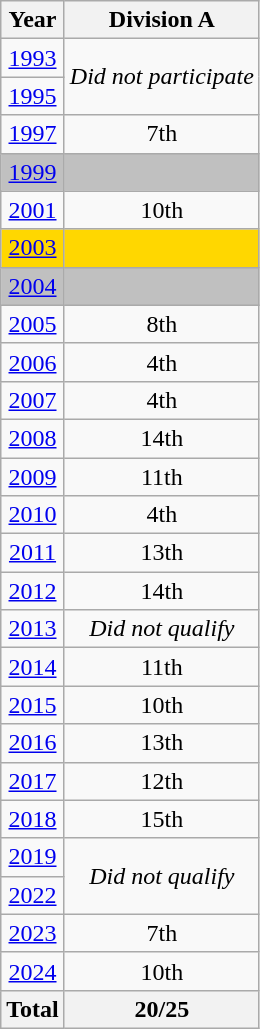<table class="wikitable" style="text-align: center;">
<tr>
<th>Year</th>
<th>Division A</th>
</tr>
<tr>
<td> <a href='#'>1993</a></td>
<td rowspan=2><em>Did not participate</em></td>
</tr>
<tr>
<td> <a href='#'>1995</a></td>
</tr>
<tr>
<td> <a href='#'>1997</a></td>
<td>7th</td>
</tr>
<tr bgcolor=silver>
<td> <a href='#'>1999</a></td>
<td></td>
</tr>
<tr>
<td> <a href='#'>2001</a></td>
<td>10th</td>
</tr>
<tr bgcolor=gold>
<td> <a href='#'>2003</a></td>
<td></td>
</tr>
<tr bgcolor=silver>
<td> <a href='#'>2004</a></td>
<td></td>
</tr>
<tr>
<td> <a href='#'>2005</a></td>
<td>8th</td>
</tr>
<tr>
<td> <a href='#'>2006</a></td>
<td>4th</td>
</tr>
<tr>
<td> <a href='#'>2007</a></td>
<td>4th</td>
</tr>
<tr>
<td> <a href='#'>2008</a></td>
<td>14th</td>
</tr>
<tr>
<td> <a href='#'>2009</a></td>
<td>11th</td>
</tr>
<tr>
<td> <a href='#'>2010</a></td>
<td>4th</td>
</tr>
<tr>
<td> <a href='#'>2011</a></td>
<td>13th</td>
</tr>
<tr>
<td> <a href='#'>2012</a></td>
<td>14th</td>
</tr>
<tr>
<td> <a href='#'>2013</a></td>
<td><em>Did not qualify</em></td>
</tr>
<tr>
<td> <a href='#'>2014</a></td>
<td>11th</td>
</tr>
<tr>
<td> <a href='#'>2015</a></td>
<td>10th</td>
</tr>
<tr>
<td> <a href='#'>2016</a></td>
<td>13th</td>
</tr>
<tr>
<td> <a href='#'>2017</a></td>
<td>12th</td>
</tr>
<tr>
<td> <a href='#'>2018</a></td>
<td>15th</td>
</tr>
<tr>
<td> <a href='#'>2019</a></td>
<td rowspan=2><em>Did not qualify</em></td>
</tr>
<tr>
<td> <a href='#'>2022</a></td>
</tr>
<tr>
<td> <a href='#'>2023</a></td>
<td>7th</td>
</tr>
<tr>
<td> <a href='#'>2024</a></td>
<td>10th</td>
</tr>
<tr>
<th>Total</th>
<th>20/25</th>
</tr>
</table>
